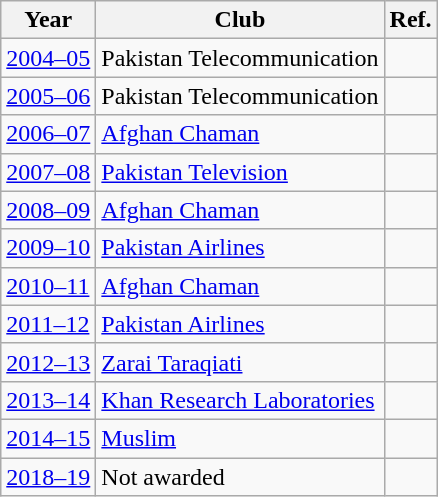<table class="wikitable">
<tr>
<th>Year</th>
<th>Club</th>
<th>Ref.</th>
</tr>
<tr>
<td><a href='#'>2004–05</a></td>
<td>Pakistan Telecommunication</td>
<td></td>
</tr>
<tr>
<td><a href='#'>2005–06</a></td>
<td>Pakistan Telecommunication</td>
<td></td>
</tr>
<tr>
<td><a href='#'>2006–07</a></td>
<td><a href='#'>Afghan Chaman</a></td>
<td></td>
</tr>
<tr>
<td><a href='#'>2007–08</a></td>
<td><a href='#'>Pakistan Television</a></td>
<td></td>
</tr>
<tr>
<td><a href='#'>2008–09</a></td>
<td><a href='#'>Afghan Chaman</a></td>
<td></td>
</tr>
<tr>
<td><a href='#'>2009–10</a></td>
<td><a href='#'>Pakistan Airlines</a></td>
<td></td>
</tr>
<tr>
<td><a href='#'>2010–11</a></td>
<td><a href='#'>Afghan Chaman</a></td>
<td></td>
</tr>
<tr>
<td><a href='#'>2011–12</a></td>
<td><a href='#'>Pakistan Airlines</a></td>
<td></td>
</tr>
<tr>
<td><a href='#'>2012–13</a></td>
<td><a href='#'>Zarai Taraqiati</a></td>
<td></td>
</tr>
<tr>
<td><a href='#'>2013–14</a></td>
<td><a href='#'>Khan Research Laboratories</a></td>
<td></td>
</tr>
<tr>
<td><a href='#'>2014–15</a></td>
<td><a href='#'>Muslim</a></td>
<td></td>
</tr>
<tr>
<td><a href='#'>2018–19</a></td>
<td>Not awarded</td>
<td></td>
</tr>
</table>
